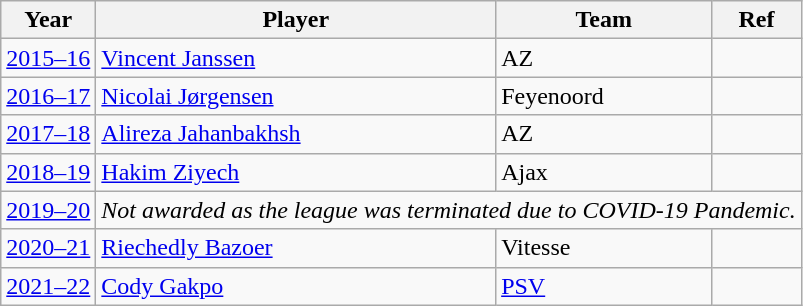<table class="wikitable">
<tr>
<th>Year</th>
<th>Player</th>
<th>Team</th>
<th>Ref</th>
</tr>
<tr>
<td><a href='#'>2015–16</a></td>
<td> <a href='#'>Vincent Janssen</a></td>
<td>AZ</td>
<td></td>
</tr>
<tr>
<td><a href='#'>2016–17</a></td>
<td> <a href='#'>Nicolai Jørgensen</a></td>
<td>Feyenoord</td>
<td></td>
</tr>
<tr>
<td><a href='#'>2017–18</a></td>
<td> <a href='#'>Alireza Jahanbakhsh</a></td>
<td>AZ</td>
<td></td>
</tr>
<tr>
<td><a href='#'>2018–19</a></td>
<td><a href='#'>Hakim Ziyech</a></td>
<td>Ajax</td>
<td></td>
</tr>
<tr>
<td><a href='#'>2019–20</a></td>
<td colspan="3"><em>Not awarded as the league was terminated due to COVID-19 Pandemic.</em></td>
</tr>
<tr>
<td><a href='#'>2020–21</a></td>
<td> <a href='#'>Riechedly Bazoer</a></td>
<td>Vitesse</td>
<td></td>
</tr>
<tr>
<td><a href='#'>2021–22</a></td>
<td> <a href='#'>Cody Gakpo</a></td>
<td><a href='#'>PSV</a></td>
<td></td>
</tr>
</table>
